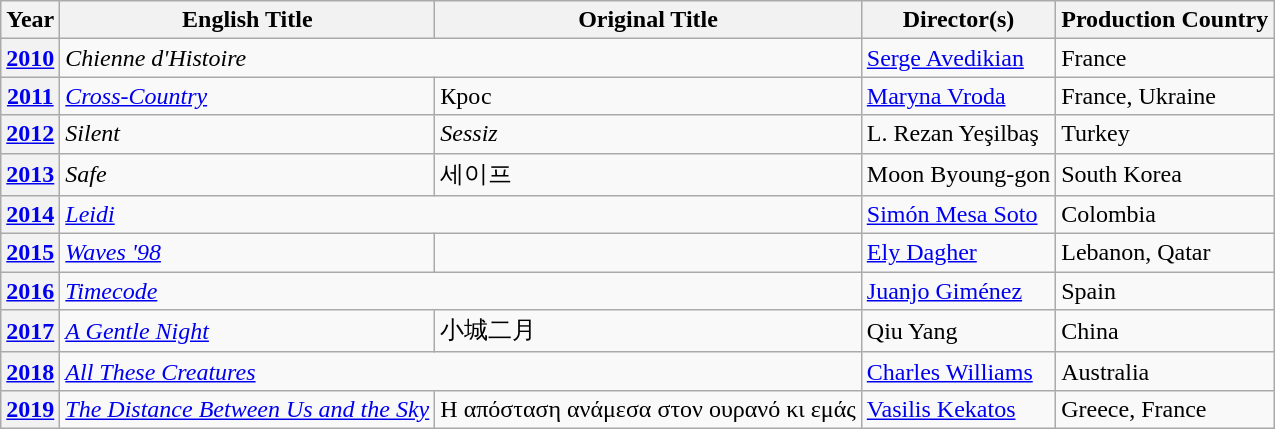<table class="wikitable">
<tr>
<th>Year</th>
<th>English Title</th>
<th>Original Title</th>
<th>Director(s)</th>
<th>Production Country</th>
</tr>
<tr>
<th><a href='#'>2010</a></th>
<td colspan="2"><em>Chienne d'Histoire</em></td>
<td><a href='#'>Serge Avedikian</a></td>
<td>France</td>
</tr>
<tr>
<th><a href='#'>2011</a></th>
<td><em><a href='#'>Cross-Country</a></em></td>
<td>Крос</td>
<td><a href='#'>Maryna Vroda</a></td>
<td>France, Ukraine</td>
</tr>
<tr>
<th><a href='#'>2012</a></th>
<td><em>Silent</em></td>
<td><em>Sessiz</em></td>
<td>L. Rezan Yeşilbaş</td>
<td>Turkey</td>
</tr>
<tr>
<th><a href='#'>2013</a></th>
<td><em>Safe</em></td>
<td>세이프</td>
<td>Moon Byoung-gon</td>
<td>South Korea</td>
</tr>
<tr>
<th><a href='#'>2014</a></th>
<td colspan="2"><em><a href='#'>Leidi</a></em></td>
<td><a href='#'>Simón Mesa Soto</a></td>
<td>Colombia</td>
</tr>
<tr>
<th><a href='#'>2015</a></th>
<td><em><a href='#'>Waves '98</a></em></td>
<td></td>
<td><a href='#'>Ely Dagher</a></td>
<td>Lebanon, Qatar</td>
</tr>
<tr>
<th><a href='#'>2016</a></th>
<td colspan="2"><em><a href='#'>Timecode</a></em></td>
<td><a href='#'>Juanjo Giménez</a></td>
<td>Spain</td>
</tr>
<tr>
<th><a href='#'>2017</a></th>
<td><em><a href='#'>A Gentle Night</a></em></td>
<td>小城二月</td>
<td>Qiu Yang</td>
<td>China</td>
</tr>
<tr>
<th><a href='#'>2018</a></th>
<td colspan="2"><em><a href='#'>All These Creatures</a></em></td>
<td><a href='#'>Charles Williams</a></td>
<td>Australia</td>
</tr>
<tr>
<th><a href='#'>2019</a></th>
<td><em><a href='#'>The Distance Between Us and the Sky</a></em></td>
<td>Η απόσταση ανάμεσα στον ουρανό κι εμάς</td>
<td><a href='#'>Vasilis Kekatos</a></td>
<td>Greece, France</td>
</tr>
</table>
